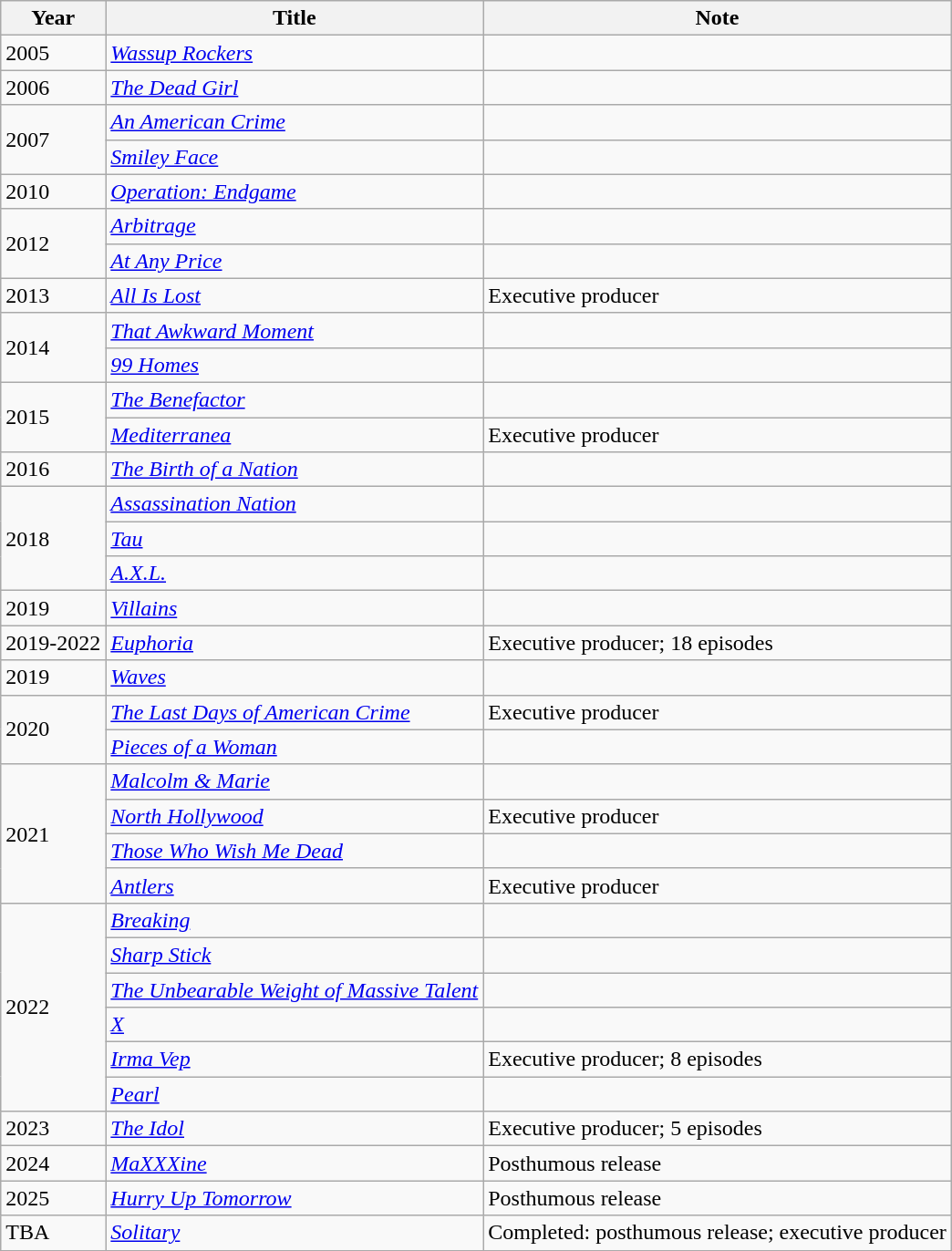<table class="wikitable">
<tr>
<th>Year</th>
<th>Title</th>
<th>Note</th>
</tr>
<tr>
<td>2005</td>
<td><em><a href='#'>Wassup Rockers</a></em></td>
<td></td>
</tr>
<tr>
<td>2006</td>
<td><em><a href='#'>The Dead Girl</a></em></td>
<td></td>
</tr>
<tr>
<td rowspan="2">2007</td>
<td><em><a href='#'>An American Crime</a></em></td>
<td></td>
</tr>
<tr>
<td><a href='#'><em>Smiley Face</em></a></td>
<td></td>
</tr>
<tr>
<td>2010</td>
<td><em><a href='#'>Operation: Endgame</a></em></td>
<td></td>
</tr>
<tr>
<td rowspan="2">2012</td>
<td><a href='#'><em>Arbitrage</em></a></td>
<td></td>
</tr>
<tr>
<td><em><a href='#'>At Any Price</a></em></td>
<td></td>
</tr>
<tr>
<td>2013</td>
<td><em><a href='#'>All Is Lost</a></em></td>
<td>Executive producer</td>
</tr>
<tr>
<td rowspan="2">2014</td>
<td><em><a href='#'>That Awkward Moment</a></em></td>
<td></td>
</tr>
<tr>
<td><em><a href='#'>99 Homes</a></em></td>
<td></td>
</tr>
<tr>
<td rowspan="2">2015</td>
<td><a href='#'><em>The Benefactor</em></a></td>
<td></td>
</tr>
<tr>
<td><a href='#'><em>Mediterranea</em></a></td>
<td>Executive producer</td>
</tr>
<tr>
<td>2016</td>
<td><a href='#'><em>The Birth of a Nation</em></a></td>
<td></td>
</tr>
<tr>
<td rowspan="3">2018</td>
<td><em><a href='#'>Assassination Nation</a></em></td>
<td></td>
</tr>
<tr>
<td><a href='#'><em>Tau</em></a></td>
<td></td>
</tr>
<tr>
<td><em><a href='#'>A.X.L.</a></em></td>
<td></td>
</tr>
<tr>
<td>2019</td>
<td><a href='#'><em>Villains</em></a></td>
<td></td>
</tr>
<tr>
<td>2019-2022</td>
<td><a href='#'><em>Euphoria</em></a></td>
<td>Executive producer; 18 episodes</td>
</tr>
<tr>
<td>2019</td>
<td><a href='#'><em>Waves</em></a></td>
<td></td>
</tr>
<tr>
<td rowspan="2">2020</td>
<td><em><a href='#'>The Last Days of American Crime</a></em></td>
<td>Executive producer</td>
</tr>
<tr>
<td><em><a href='#'>Pieces of a Woman</a></em></td>
<td></td>
</tr>
<tr>
<td rowspan="4">2021</td>
<td><em><a href='#'>Malcolm & Marie</a></em></td>
<td></td>
</tr>
<tr>
<td><a href='#'><em>North Hollywood</em></a></td>
<td>Executive producer</td>
</tr>
<tr>
<td><em><a href='#'>Those Who Wish Me Dead</a></em></td>
<td></td>
</tr>
<tr>
<td><a href='#'><em>Antlers</em></a></td>
<td>Executive producer</td>
</tr>
<tr>
<td rowspan="6">2022</td>
<td><a href='#'><em>Breaking</em></a></td>
<td></td>
</tr>
<tr>
<td><em><a href='#'>Sharp Stick</a></em></td>
<td></td>
</tr>
<tr>
<td><em><a href='#'>The Unbearable Weight of Massive Talent</a></em></td>
<td></td>
</tr>
<tr>
<td><a href='#'><em>X</em></a></td>
<td></td>
</tr>
<tr>
<td><a href='#'><em>Irma Vep</em></a></td>
<td>Executive producer; 8 episodes</td>
</tr>
<tr>
<td><a href='#'><em>Pearl</em></a></td>
<td></td>
</tr>
<tr>
<td>2023</td>
<td><a href='#'><em>The Idol</em></a></td>
<td>Executive producer; 5 episodes</td>
</tr>
<tr>
<td>2024</td>
<td><em><a href='#'>MaXXXine</a></em></td>
<td>Posthumous release</td>
</tr>
<tr>
<td>2025</td>
<td><a href='#'><em>Hurry Up Tomorrow</em></a></td>
<td>Posthumous release</td>
</tr>
<tr>
<td>TBA</td>
<td><a href='#'><em>Solitary</em></a></td>
<td>Completed: posthumous release; executive producer</td>
</tr>
</table>
